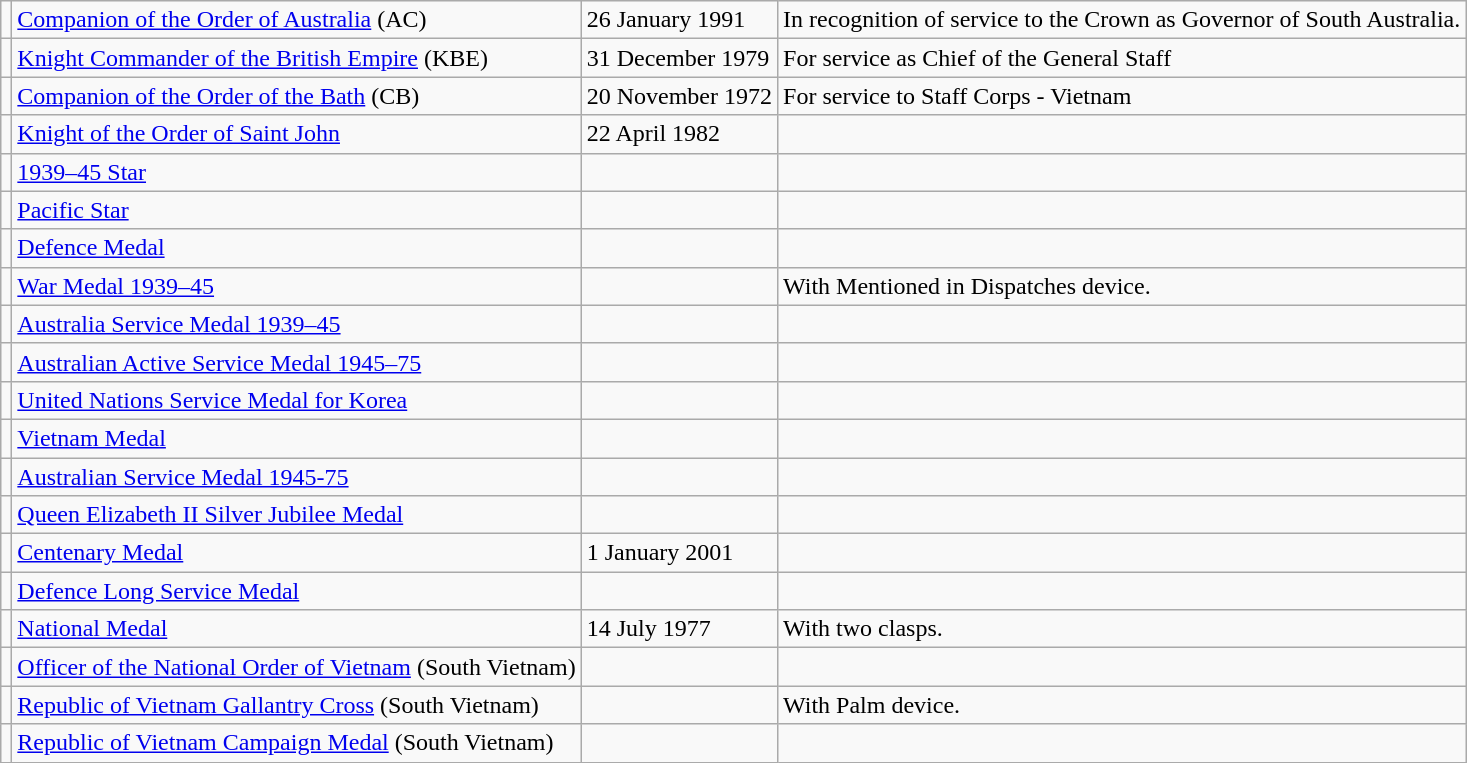<table class="wikitable">
<tr>
<td></td>
<td><a href='#'>Companion of the Order of Australia</a> (AC)</td>
<td>26 January 1991</td>
<td>In recognition of service to the Crown as Governor of South Australia.</td>
</tr>
<tr>
<td></td>
<td><a href='#'>Knight Commander of the British Empire</a> (KBE)</td>
<td style="white-space: nowrap;">31 December 1979</td>
<td>For service as Chief of the General Staff</td>
</tr>
<tr>
<td></td>
<td><a href='#'>Companion of the Order of the Bath</a> (CB)</td>
<td style="white-space: nowrap;">20 November 1972</td>
<td>For service to Staff Corps - Vietnam</td>
</tr>
<tr>
<td></td>
<td><a href='#'>Knight of the Order of Saint John</a></td>
<td>22 April 1982</td>
<td></td>
</tr>
<tr>
<td></td>
<td><a href='#'>1939–45 Star</a></td>
<td></td>
<td></td>
</tr>
<tr>
<td></td>
<td><a href='#'>Pacific Star</a></td>
<td></td>
<td></td>
</tr>
<tr>
<td></td>
<td><a href='#'>Defence Medal</a></td>
<td></td>
<td></td>
</tr>
<tr>
<td></td>
<td><a href='#'>War Medal 1939–45</a></td>
<td></td>
<td>With Mentioned in Dispatches device.</td>
</tr>
<tr>
<td></td>
<td><a href='#'>Australia Service Medal 1939–45</a></td>
<td></td>
<td></td>
</tr>
<tr>
<td></td>
<td><a href='#'>Australian Active Service Medal 1945–75</a></td>
<td></td>
<td></td>
</tr>
<tr>
<td></td>
<td><a href='#'>United Nations Service Medal for Korea</a></td>
<td></td>
<td></td>
</tr>
<tr>
<td></td>
<td><a href='#'>Vietnam Medal</a></td>
<td></td>
<td></td>
</tr>
<tr>
<td></td>
<td><a href='#'>Australian Service Medal 1945-75</a></td>
<td></td>
<td></td>
</tr>
<tr>
<td></td>
<td><a href='#'>Queen Elizabeth II Silver Jubilee Medal</a></td>
<td></td>
<td></td>
</tr>
<tr>
<td></td>
<td><a href='#'>Centenary Medal</a></td>
<td>1 January 2001</td>
<td></td>
</tr>
<tr>
<td></td>
<td><a href='#'>Defence Long Service Medal</a></td>
<td></td>
<td></td>
</tr>
<tr>
<td></td>
<td><a href='#'>National Medal</a></td>
<td>14 July 1977</td>
<td>With two clasps.</td>
</tr>
<tr>
<td></td>
<td style="white-space: nowrap;"><a href='#'>Officer of the National Order of Vietnam</a> (South Vietnam)</td>
<td></td>
<td></td>
</tr>
<tr>
<td></td>
<td><a href='#'>Republic of Vietnam Gallantry Cross</a> (South Vietnam)</td>
<td></td>
<td>With Palm device.</td>
</tr>
<tr>
<td></td>
<td><a href='#'>Republic of Vietnam Campaign Medal</a> (South Vietnam)</td>
<td></td>
<td></td>
</tr>
</table>
